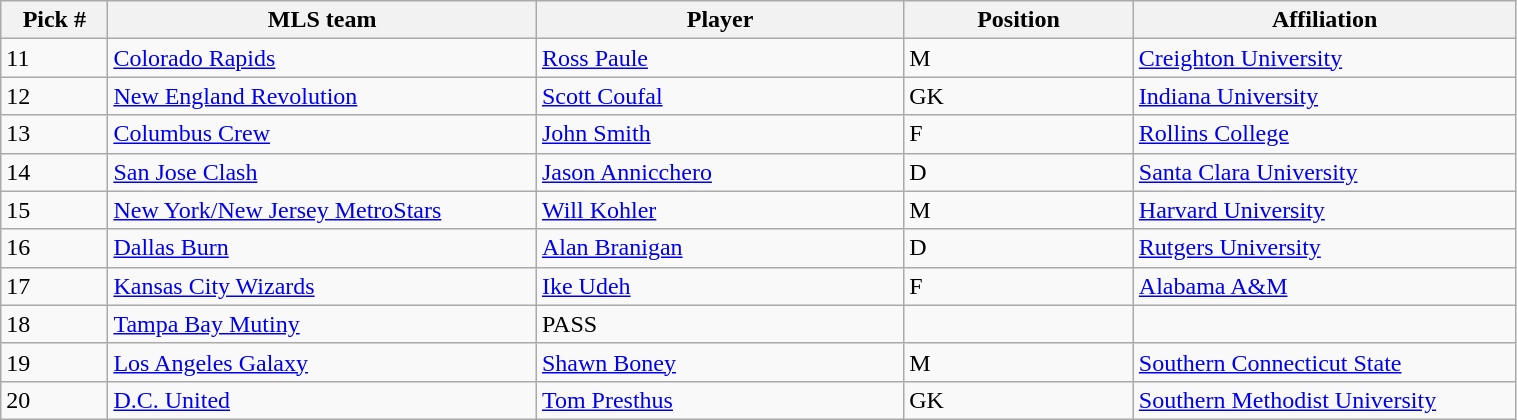<table class="wikitable sortable" style="width:80%">
<tr>
<th width=7%>Pick #</th>
<th width=28%>MLS team</th>
<th width=24%>Player</th>
<th width=15%>Position</th>
<th width=25%>Affiliation</th>
</tr>
<tr>
<td>11</td>
<td><a href='#'>Colorado Rapids</a></td>
<td><a href='#'>Ross Paule</a></td>
<td>M</td>
<td><a href='#'>Creighton University</a></td>
</tr>
<tr>
<td>12</td>
<td><a href='#'>New England Revolution</a></td>
<td><a href='#'>Scott Coufal</a></td>
<td>GK</td>
<td><a href='#'>Indiana University</a></td>
</tr>
<tr>
<td>13</td>
<td><a href='#'>Columbus Crew</a></td>
<td><a href='#'>John Smith</a></td>
<td>F</td>
<td><a href='#'>Rollins College</a></td>
</tr>
<tr>
<td>14</td>
<td><a href='#'>San Jose Clash</a></td>
<td><a href='#'>Jason Annicchero</a></td>
<td>D</td>
<td><a href='#'>Santa Clara University</a></td>
</tr>
<tr>
<td>15</td>
<td><a href='#'>New York/New Jersey MetroStars</a></td>
<td><a href='#'>Will Kohler</a></td>
<td>M</td>
<td><a href='#'>Harvard University</a></td>
</tr>
<tr>
<td>16</td>
<td><a href='#'>Dallas Burn</a></td>
<td><a href='#'>Alan Branigan</a></td>
<td>D</td>
<td><a href='#'>Rutgers University</a></td>
</tr>
<tr>
<td>17</td>
<td><a href='#'>Kansas City Wizards</a></td>
<td><a href='#'>Ike Udeh</a></td>
<td>F</td>
<td><a href='#'>Alabama A&M</a></td>
</tr>
<tr>
<td>18</td>
<td><a href='#'>Tampa Bay Mutiny</a></td>
<td>PASS</td>
<td></td>
<td></td>
</tr>
<tr>
<td>19</td>
<td><a href='#'>Los Angeles Galaxy</a></td>
<td><a href='#'>Shawn Boney</a></td>
<td>M</td>
<td><a href='#'>Southern Connecticut State</a></td>
</tr>
<tr>
<td>20</td>
<td><a href='#'>D.C. United</a></td>
<td><a href='#'>Tom Presthus</a></td>
<td>GK</td>
<td><a href='#'>Southern Methodist University</a></td>
</tr>
</table>
